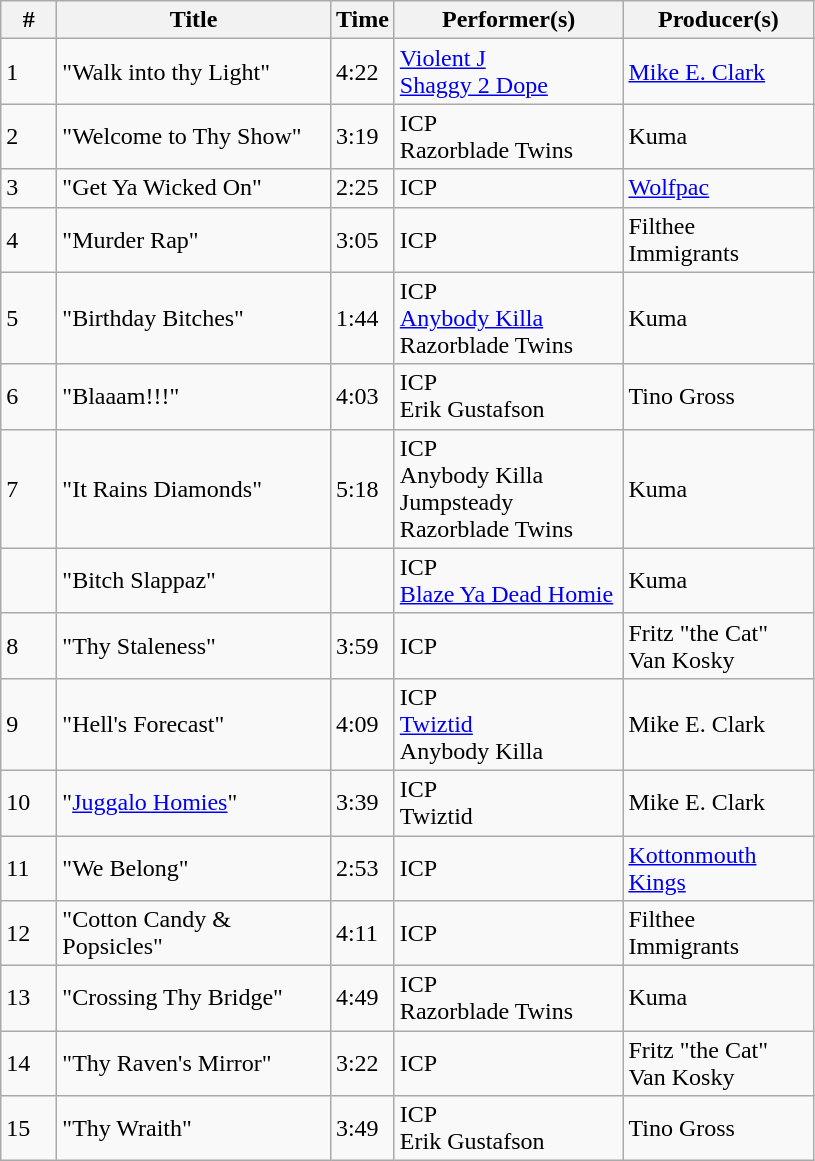<table class="wikitable">
<tr>
<th align="center" width="30">#</th>
<th align="center" width="175">Title</th>
<th align="center" width="20">Time</th>
<th align="center" width="145">Performer(s)</th>
<th align="center" width="120">Producer(s)</th>
</tr>
<tr>
<td>1</td>
<td>"Walk into thy Light"</td>
<td>4:22</td>
<td><a href='#'>Violent J</a><br><a href='#'>Shaggy 2 Dope</a></td>
<td><a href='#'>Mike E. Clark</a></td>
</tr>
<tr>
<td>2</td>
<td>"Welcome to Thy Show"</td>
<td>3:19</td>
<td>ICP<br>Razorblade Twins</td>
<td>Kuma</td>
</tr>
<tr>
<td>3</td>
<td>"Get Ya Wicked On"</td>
<td>2:25</td>
<td>ICP</td>
<td><a href='#'>Wolfpac</a></td>
</tr>
<tr>
<td>4</td>
<td>"Murder Rap"</td>
<td>3:05</td>
<td>ICP</td>
<td>Filthee Immigrants</td>
</tr>
<tr>
<td>5</td>
<td>"Birthday Bitches"</td>
<td>1:44</td>
<td>ICP<br><a href='#'>Anybody Killa</a><br>Razorblade Twins</td>
<td>Kuma</td>
</tr>
<tr>
<td>6</td>
<td>"Blaaam!!!"</td>
<td>4:03</td>
<td>ICP<br>Erik Gustafson</td>
<td>Tino Gross</td>
</tr>
<tr>
<td>7</td>
<td>"It Rains Diamonds"</td>
<td>5:18</td>
<td>ICP<br>Anybody Killa<br>Jumpsteady<br>Razorblade Twins</td>
<td>Kuma</td>
</tr>
<tr>
<td></td>
<td>"Bitch Slappaz"</td>
<td></td>
<td>ICP<br><a href='#'>Blaze Ya Dead Homie</a></td>
<td>Kuma</td>
</tr>
<tr>
<td>8</td>
<td>"Thy Staleness"</td>
<td>3:59</td>
<td>ICP</td>
<td>Fritz "the Cat" Van Kosky</td>
</tr>
<tr>
<td>9</td>
<td>"Hell's Forecast"</td>
<td>4:09</td>
<td>ICP<br><a href='#'>Twiztid</a><br>Anybody Killa</td>
<td>Mike E. Clark</td>
</tr>
<tr>
<td>10</td>
<td>"<a href='#'>Juggalo Homies</a>"</td>
<td>3:39</td>
<td>ICP<br>Twiztid</td>
<td>Mike E. Clark</td>
</tr>
<tr>
<td>11</td>
<td>"We Belong"</td>
<td>2:53</td>
<td>ICP</td>
<td><a href='#'>Kottonmouth Kings</a></td>
</tr>
<tr>
<td>12</td>
<td>"Cotton Candy & Popsicles"</td>
<td>4:11</td>
<td>ICP</td>
<td>Filthee Immigrants</td>
</tr>
<tr>
<td>13</td>
<td>"Crossing Thy Bridge"</td>
<td>4:49</td>
<td>ICP<br>Razorblade Twins</td>
<td>Kuma</td>
</tr>
<tr>
<td>14</td>
<td>"Thy Raven's Mirror"</td>
<td>3:22</td>
<td>ICP</td>
<td>Fritz "the Cat" Van Kosky</td>
</tr>
<tr>
<td>15</td>
<td>"Thy Wraith"</td>
<td>3:49</td>
<td>ICP<br>Erik Gustafson</td>
<td>Tino Gross</td>
</tr>
</table>
